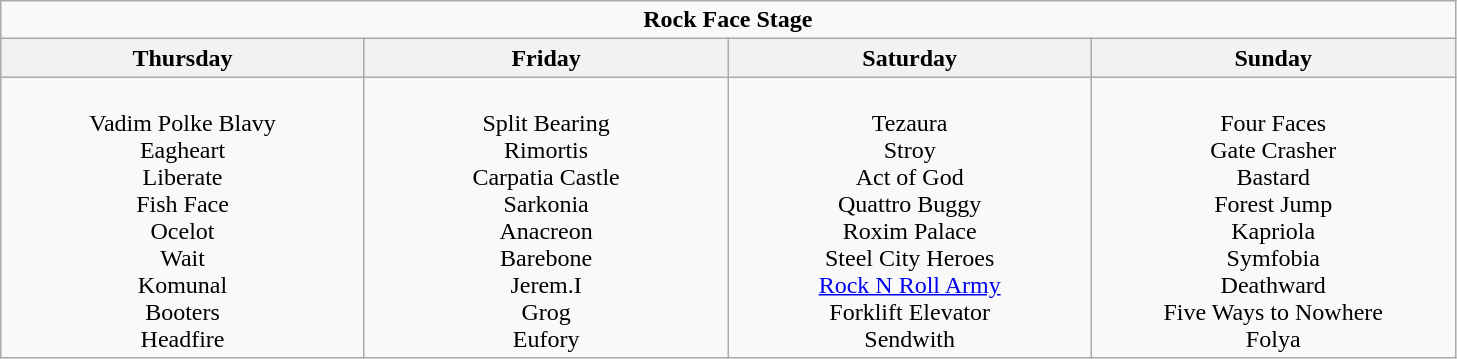<table class="wikitable">
<tr>
<td colspan="4" align="center"><strong>Rock Face Stage</strong></td>
</tr>
<tr>
<th>Thursday</th>
<th>Friday</th>
<th>Saturday</th>
<th>Sunday</th>
</tr>
<tr>
<td valign="top" align="center" width=235><br>Vadim Polke Blavy<br>
Eagheart<br>
Liberate<br>
Fish Face<br>
Ocelot<br>
Wait<br>
Komunal<br>
Booters<br>
Headfire<br></td>
<td valign="top" align="center" width=235><br>Split Bearing<br>
Rimortis<br>
Carpatia Castle<br>
Sarkonia<br>
Anacreon<br>
Barebone<br>
Jerem.I<br>
Grog<br>
Eufory<br></td>
<td valign="top" align="center" width=235><br>Tezaura<br>
Stroy<br>
Act of God<br>
Quattro Buggy<br>
Roxim Palace<br>
Steel City Heroes<br>
<a href='#'>Rock N Roll Army</a><br>
Forklift Elevator<br>
Sendwith<br></td>
<td valign="top" align="center" width=235><br>Four Faces<br>
Gate Crasher<br>
Bastard<br>
Forest Jump<br>
Kapriola<br>
Symfobia<br>
Deathward<br>
Five Ways to Nowhere<br>
Folya<br></td>
</tr>
</table>
